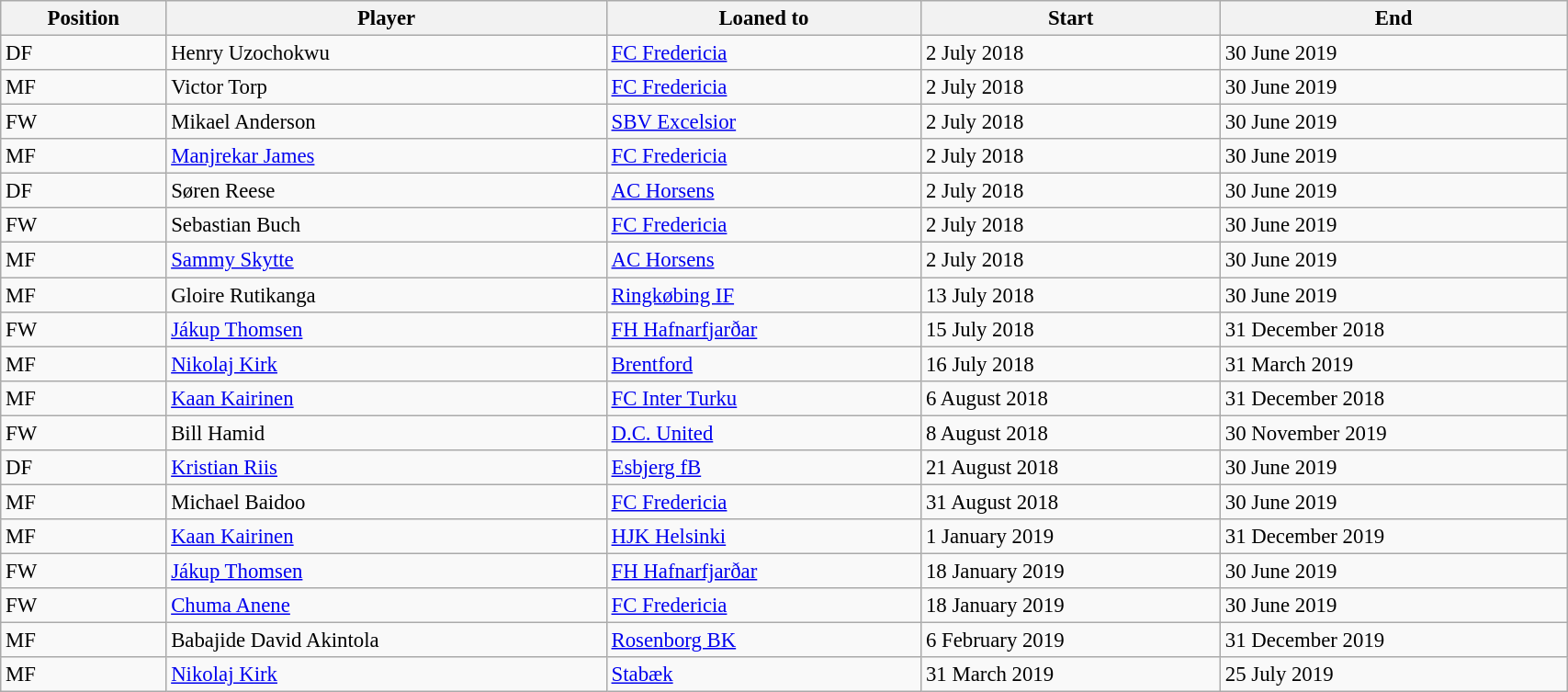<table class="wikitable sortable" style="width:90%; text-align:center; font-size:95%; text-align:left;">
<tr>
<th>Position</th>
<th>Player</th>
<th>Loaned to</th>
<th>Start</th>
<th>End</th>
</tr>
<tr>
<td>DF</td>
<td> Henry Uzochokwu</td>
<td><a href='#'>FC Fredericia</a></td>
<td>2 July 2018</td>
<td>30 June 2019</td>
</tr>
<tr>
<td>MF</td>
<td> Victor Torp</td>
<td><a href='#'>FC Fredericia</a></td>
<td>2 July 2018</td>
<td>30 June 2019</td>
</tr>
<tr>
<td>FW</td>
<td> Mikael Anderson</td>
<td><a href='#'>SBV Excelsior</a></td>
<td>2 July 2018</td>
<td>30 June 2019</td>
</tr>
<tr>
<td>MF</td>
<td> <a href='#'>Manjrekar James</a></td>
<td><a href='#'>FC Fredericia</a></td>
<td>2 July 2018</td>
<td>30 June 2019</td>
</tr>
<tr>
<td>DF</td>
<td> Søren Reese</td>
<td><a href='#'>AC Horsens</a></td>
<td>2 July 2018</td>
<td>30 June 2019</td>
</tr>
<tr>
<td>FW</td>
<td> Sebastian Buch</td>
<td><a href='#'>FC Fredericia</a></td>
<td>2 July 2018</td>
<td>30 June 2019</td>
</tr>
<tr>
<td>MF</td>
<td> <a href='#'>Sammy Skytte</a></td>
<td><a href='#'>AC Horsens</a></td>
<td>2 July 2018</td>
<td>30 June 2019</td>
</tr>
<tr>
<td>MF</td>
<td> Gloire Rutikanga</td>
<td><a href='#'>Ringkøbing IF</a></td>
<td>13 July 2018</td>
<td>30 June 2019</td>
</tr>
<tr>
<td>FW</td>
<td> <a href='#'>Jákup Thomsen</a></td>
<td><a href='#'>FH Hafnarfjarðar</a></td>
<td>15 July 2018</td>
<td>31 December 2018</td>
</tr>
<tr>
<td>MF</td>
<td> <a href='#'>Nikolaj Kirk</a></td>
<td><a href='#'>Brentford</a></td>
<td>16 July 2018</td>
<td>31 March 2019</td>
</tr>
<tr>
<td>MF</td>
<td> <a href='#'>Kaan Kairinen</a></td>
<td><a href='#'>FC Inter Turku</a></td>
<td>6 August 2018</td>
<td>31 December 2018</td>
</tr>
<tr>
<td>FW</td>
<td> Bill Hamid </td>
<td><a href='#'>D.C. United</a></td>
<td>8 August 2018</td>
<td>30 November 2019</td>
</tr>
<tr>
<td>DF</td>
<td> <a href='#'>Kristian Riis</a></td>
<td><a href='#'>Esbjerg fB</a></td>
<td>21 August 2018</td>
<td>30 June 2019</td>
</tr>
<tr>
<td>MF</td>
<td> Michael Baidoo</td>
<td><a href='#'>FC Fredericia</a></td>
<td>31 August 2018</td>
<td>30 June 2019</td>
</tr>
<tr>
<td>MF</td>
<td> <a href='#'>Kaan Kairinen</a></td>
<td><a href='#'>HJK Helsinki</a></td>
<td>1 January 2019</td>
<td>31 December 2019</td>
</tr>
<tr>
<td>FW</td>
<td> <a href='#'>Jákup Thomsen</a></td>
<td><a href='#'>FH Hafnarfjarðar</a></td>
<td>18 January 2019</td>
<td>30 June 2019</td>
</tr>
<tr>
<td>FW</td>
<td> <a href='#'>Chuma Anene</a></td>
<td><a href='#'>FC Fredericia</a></td>
<td>18 January 2019</td>
<td>30 June 2019</td>
</tr>
<tr>
<td>MF</td>
<td> Babajide David Akintola</td>
<td><a href='#'>Rosenborg BK</a></td>
<td>6 February 2019</td>
<td>31 December 2019</td>
</tr>
<tr>
<td>MF</td>
<td> <a href='#'>Nikolaj Kirk</a></td>
<td><a href='#'>Stabæk</a></td>
<td>31 March 2019</td>
<td>25 July 2019</td>
</tr>
</table>
